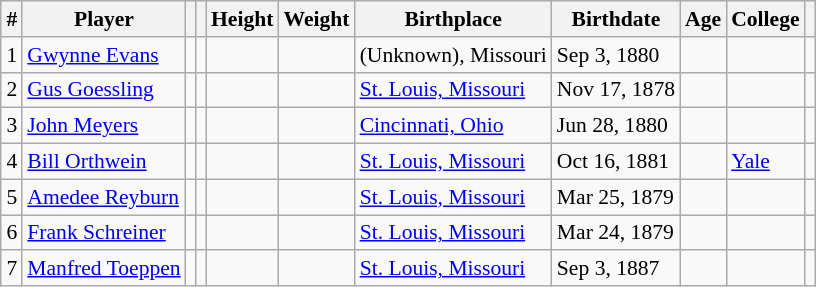<table class="wikitable sortable" style="text-align: left; font-size: 90%; margin-left: 1em;">
<tr>
<th>#</th>
<th>Player</th>
<th></th>
<th></th>
<th>Height</th>
<th>Weight</th>
<th>Birthplace</th>
<th>Birthdate</th>
<th>Age</th>
<th>College</th>
<th></th>
</tr>
<tr>
<td style="text-align: center;">1</td>
<td data-sort-value="Evans, Gwynne"><a href='#'>Gwynne Evans</a></td>
<td style="text-align: center;"></td>
<td style="text-align: center;"></td>
<td></td>
<td></td>
<td> (Unknown), Missouri</td>
<td>Sep 3, 1880</td>
<td></td>
<td></td>
<td></td>
</tr>
<tr>
<td style="text-align: center;">2</td>
<td data-sort-value="Goessling, Gus"><a href='#'>Gus Goessling</a></td>
<td style="text-align: center;"></td>
<td style="text-align: center;"></td>
<td></td>
<td></td>
<td> <a href='#'>St. Louis, Missouri</a></td>
<td>Nov 17, 1878</td>
<td></td>
<td></td>
<td></td>
</tr>
<tr>
<td style="text-align: center;">3</td>
<td data-sort-value="Meyers, John"><a href='#'>John Meyers</a></td>
<td style="text-align: center;"></td>
<td style="text-align: center;"></td>
<td></td>
<td></td>
<td> <a href='#'>Cincinnati, Ohio</a></td>
<td>Jun 28, 1880</td>
<td></td>
<td></td>
<td></td>
</tr>
<tr>
<td style="text-align: center;">4</td>
<td data-sort-value="Orthwein, Bill"><a href='#'>Bill Orthwein</a></td>
<td style="text-align: center;"></td>
<td style="text-align: center;"></td>
<td></td>
<td></td>
<td> <a href='#'>St. Louis, Missouri</a></td>
<td>Oct 16, 1881</td>
<td></td>
<td><a href='#'>Yale</a></td>
<td></td>
</tr>
<tr>
<td style="text-align: center;">5</td>
<td data-sort-value="Reyburn, Amedee"><a href='#'>Amedee Reyburn</a></td>
<td style="text-align: center;"></td>
<td style="text-align: center;"></td>
<td></td>
<td></td>
<td> <a href='#'>St. Louis, Missouri</a></td>
<td>Mar 25, 1879</td>
<td></td>
<td></td>
<td></td>
</tr>
<tr>
<td style="text-align: center;">6</td>
<td data-sort-value="Schreiner, Frank"><a href='#'>Frank Schreiner</a></td>
<td style="text-align: center;"></td>
<td style="text-align: center;"></td>
<td></td>
<td></td>
<td> <a href='#'>St. Louis, Missouri</a></td>
<td>Mar 24, 1879</td>
<td></td>
<td></td>
<td></td>
</tr>
<tr>
<td style="text-align: center;">7</td>
<td data-sort-value="Toeppen, Manfred"><a href='#'>Manfred Toeppen</a></td>
<td style="text-align: center;"></td>
<td style="text-align: center;"></td>
<td></td>
<td></td>
<td> <a href='#'>St. Louis, Missouri</a></td>
<td>Sep 3, 1887</td>
<td></td>
<td></td>
<td></td>
</tr>
</table>
